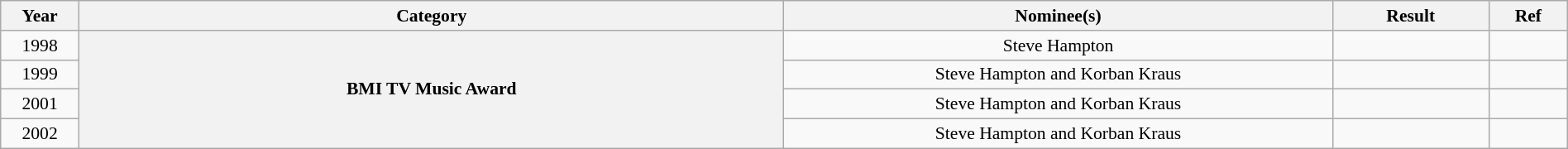<table class="wikitable plainrowheaders" style="font-size: 90%; text-align:center" width=100%>
<tr>
<th scope="col" width="5%">Year</th>
<th scope="col" width="45%">Category</th>
<th scope="col" width="35%">Nominee(s)</th>
<th scope="col" width="10%">Result</th>
<th scope="col" width="5%">Ref</th>
</tr>
<tr>
<td>1998</td>
<th scope="row" style="text-align:center" rowspan=4>BMI TV Music Award</th>
<td>Steve Hampton</td>
<td></td>
<td></td>
</tr>
<tr>
<td>1999</td>
<td>Steve Hampton and Korban Kraus</td>
<td></td>
<td></td>
</tr>
<tr>
<td>2001</td>
<td>Steve Hampton and Korban Kraus</td>
<td></td>
<td></td>
</tr>
<tr>
<td>2002</td>
<td>Steve Hampton and Korban Kraus</td>
<td></td>
<td></td>
</tr>
</table>
